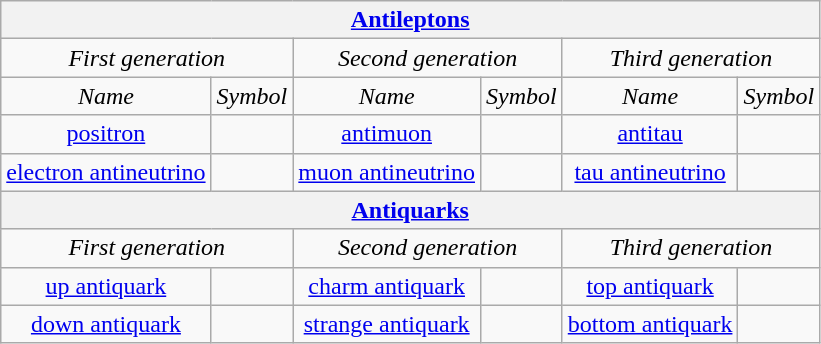<table class="wikitable"  style="text-align:center;">
<tr>
<th colspan="6"><a href='#'>Antileptons</a></th>
</tr>
<tr>
<td colspan="2"><em>First generation</em></td>
<td colspan="2"><em>Second generation</em></td>
<td colspan="2"><em>Third generation</em></td>
</tr>
<tr>
<td><em>Name</em></td>
<td><em>Symbol</em></td>
<td><em>Name</em></td>
<td><em>Symbol</em></td>
<td><em>Name</em></td>
<td><em>Symbol</em></td>
</tr>
<tr>
<td><a href='#'>positron</a></td>
<td></td>
<td><a href='#'>antimuon</a></td>
<td></td>
<td><a href='#'>antitau</a></td>
<td></td>
</tr>
<tr>
<td><a href='#'>electron antineutrino</a></td>
<td></td>
<td><a href='#'>muon antineutrino</a></td>
<td></td>
<td><a href='#'>tau antineutrino</a></td>
<td></td>
</tr>
<tr>
<th colspan="6"><a href='#'>Antiquarks</a></th>
</tr>
<tr>
<td colspan="2"><em>First generation</em></td>
<td colspan="2"><em>Second generation</em></td>
<td colspan="2"><em>Third generation</em></td>
</tr>
<tr>
<td><a href='#'>up antiquark</a></td>
<td></td>
<td><a href='#'>charm antiquark</a></td>
<td></td>
<td><a href='#'>top antiquark</a></td>
<td></td>
</tr>
<tr>
<td><a href='#'>down antiquark</a></td>
<td></td>
<td><a href='#'>strange antiquark</a></td>
<td></td>
<td><a href='#'>bottom antiquark</a></td>
<td></td>
</tr>
</table>
